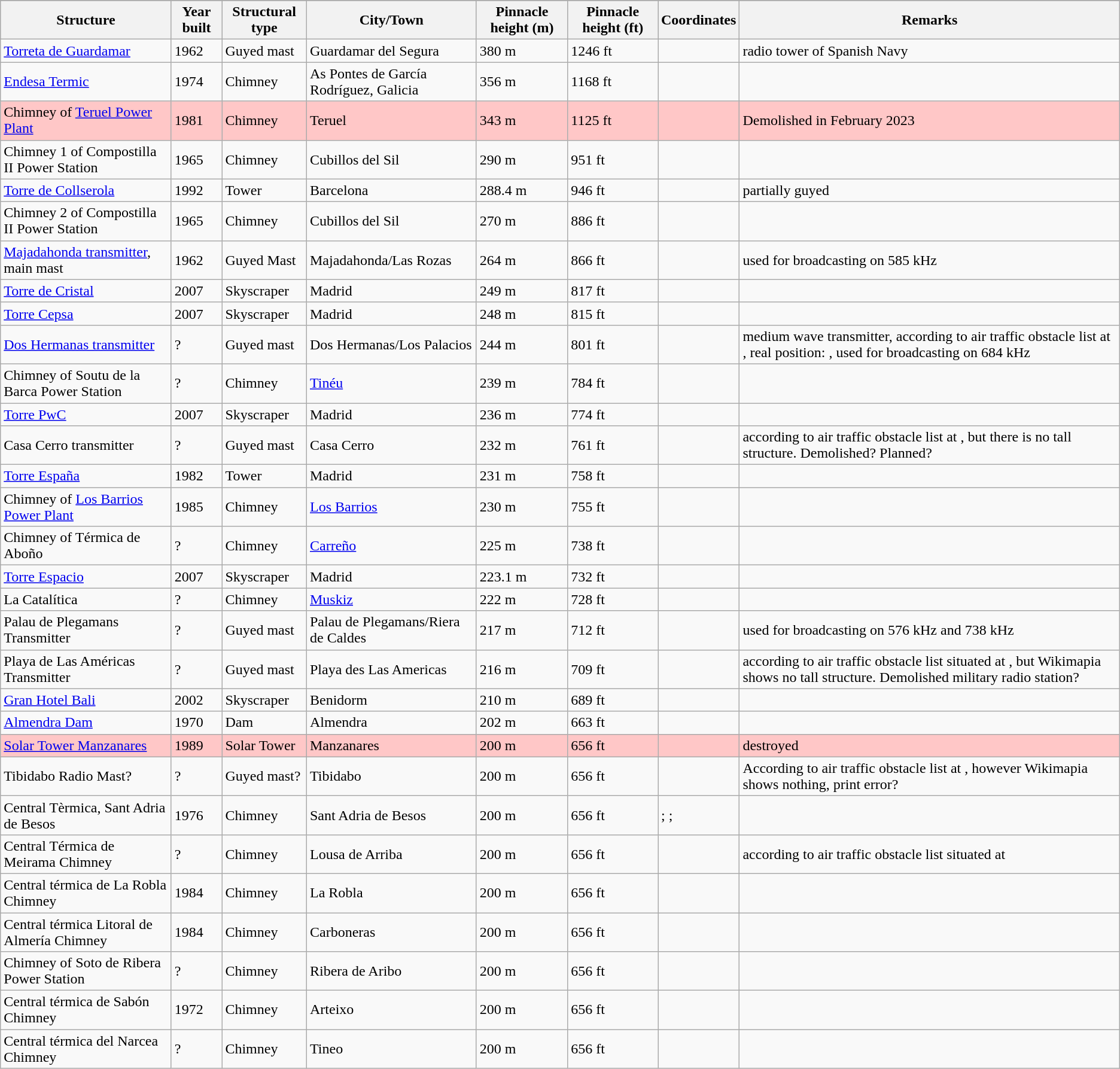<table class="wikitable sortable">
<tr>
</tr>
<tr bgcolor="#cccccc">
<th>Structure</th>
<th>Year built</th>
<th>Structural type</th>
<th>City/Town</th>
<th>Pinnacle height (m)</th>
<th>Pinnacle height (ft)</th>
<th>Coordinates</th>
<th>Remarks</th>
</tr>
<tr>
<td><a href='#'>Torreta de Guardamar</a></td>
<td>1962</td>
<td>Guyed mast</td>
<td>Guardamar del Segura</td>
<td>380 m</td>
<td>1246 ft</td>
<td></td>
<td>radio tower of Spanish Navy</td>
</tr>
<tr>
<td><a href='#'>Endesa Termic</a></td>
<td>1974</td>
<td>Chimney</td>
<td>As Pontes de García Rodríguez, Galicia</td>
<td>356 m</td>
<td>1168 ft</td>
<td></td>
<td></td>
</tr>
<tr style="background:#FFC7C7;">
<td>Chimney of <a href='#'>Teruel Power Plant</a></td>
<td>1981</td>
<td>Chimney</td>
<td>Teruel</td>
<td>343 m</td>
<td>1125 ft</td>
<td></td>
<td>Demolished in February 2023</td>
</tr>
<tr>
<td>Chimney 1 of Compostilla II Power Station</td>
<td>1965</td>
<td>Chimney</td>
<td>Cubillos del Sil</td>
<td>290 m</td>
<td>951 ft</td>
<td></td>
<td></td>
</tr>
<tr>
<td><a href='#'>Torre de Collserola</a></td>
<td>1992</td>
<td>Tower</td>
<td>Barcelona</td>
<td>288.4 m</td>
<td>946 ft</td>
<td></td>
<td>partially guyed</td>
</tr>
<tr>
<td>Chimney 2 of Compostilla II Power Station</td>
<td>1965</td>
<td>Chimney</td>
<td>Cubillos del Sil</td>
<td>270 m</td>
<td>886 ft</td>
<td></td>
<td></td>
</tr>
<tr>
<td><a href='#'>Majadahonda transmitter</a>, main mast</td>
<td>1962</td>
<td>Guyed Mast</td>
<td>Majadahonda/Las Rozas</td>
<td>264 m</td>
<td>866 ft</td>
<td></td>
<td>used for broadcasting on 585 kHz</td>
</tr>
<tr>
<td><a href='#'>Torre de Cristal</a></td>
<td>2007</td>
<td>Skyscraper</td>
<td>Madrid</td>
<td>249 m</td>
<td>817 ft</td>
<td></td>
<td></td>
</tr>
<tr>
<td><a href='#'>Torre Cepsa</a></td>
<td>2007</td>
<td>Skyscraper</td>
<td>Madrid</td>
<td>248 m</td>
<td>815 ft</td>
<td></td>
<td></td>
</tr>
<tr>
<td><a href='#'>Dos Hermanas transmitter</a></td>
<td>?</td>
<td>Guyed mast</td>
<td>Dos Hermanas/Los Palacios</td>
<td>244 m</td>
<td>801 ft</td>
<td></td>
<td>medium wave transmitter, according to air traffic obstacle list at , real position: , used for broadcasting on 684 kHz</td>
</tr>
<tr>
<td>Chimney of Soutu de la Barca Power Station</td>
<td>?</td>
<td>Chimney</td>
<td><a href='#'>Tinéu</a></td>
<td>239 m</td>
<td>784 ft</td>
<td></td>
<td></td>
</tr>
<tr>
<td><a href='#'>Torre PwC</a></td>
<td>2007</td>
<td>Skyscraper</td>
<td>Madrid</td>
<td>236 m</td>
<td>774 ft</td>
<td></td>
<td></td>
</tr>
<tr>
<td>Casa Cerro transmitter</td>
<td>?</td>
<td>Guyed mast</td>
<td>Casa Cerro</td>
<td>232 m</td>
<td>761 ft</td>
<td></td>
<td>according to air traffic obstacle list at , but there is no tall structure. Demolished? Planned?</td>
</tr>
<tr>
<td><a href='#'>Torre España</a></td>
<td>1982</td>
<td>Tower</td>
<td>Madrid</td>
<td>231 m</td>
<td>758 ft</td>
<td></td>
<td></td>
</tr>
<tr>
<td>Chimney of <a href='#'>Los Barrios Power Plant</a></td>
<td>1985</td>
<td>Chimney</td>
<td><a href='#'>Los Barrios</a></td>
<td>230 m</td>
<td>755 ft</td>
<td></td>
<td></td>
</tr>
<tr>
<td>Chimney of Térmica de Aboño</td>
<td>?</td>
<td>Chimney</td>
<td><a href='#'>Carreño</a></td>
<td>225 m</td>
<td>738 ft</td>
<td></td>
<td></td>
</tr>
<tr>
<td><a href='#'>Torre Espacio</a></td>
<td>2007</td>
<td>Skyscraper</td>
<td>Madrid</td>
<td>223.1 m</td>
<td>732 ft</td>
<td></td>
<td></td>
</tr>
<tr>
<td>La Catalítica</td>
<td>?</td>
<td>Chimney</td>
<td><a href='#'>Muskiz</a></td>
<td>222 m</td>
<td>728 ft</td>
<td></td>
<td></td>
</tr>
<tr>
<td>Palau de Plegamans Transmitter</td>
<td>?</td>
<td>Guyed mast</td>
<td>Palau de Plegamans/Riera de Caldes</td>
<td>217 m</td>
<td>712 ft</td>
<td></td>
<td>used for broadcasting on 576 kHz and 738 kHz</td>
</tr>
<tr>
<td>Playa de Las Américas Transmitter</td>
<td>?</td>
<td>Guyed mast</td>
<td>Playa des Las Americas</td>
<td>216 m</td>
<td>709 ft</td>
<td></td>
<td>according to air traffic obstacle list situated at , but Wikimapia shows no tall structure. Demolished military radio station?</td>
</tr>
<tr>
<td><a href='#'>Gran Hotel Bali</a></td>
<td>2002</td>
<td>Skyscraper</td>
<td>Benidorm</td>
<td>210 m</td>
<td>689 ft</td>
<td></td>
<td></td>
</tr>
<tr>
<td><a href='#'>Almendra Dam</a></td>
<td>1970</td>
<td>Dam</td>
<td>Almendra</td>
<td>202 m</td>
<td>663 ft</td>
<td></td>
<td></td>
</tr>
<tr style="background:#FFC7C7;">
<td><a href='#'> Solar Tower Manzanares</a></td>
<td>1989</td>
<td>Solar Tower</td>
<td>Manzanares</td>
<td>200 m</td>
<td>656 ft</td>
<td></td>
<td>destroyed</td>
</tr>
<tr>
<td>Tibidabo Radio Mast?</td>
<td>?</td>
<td>Guyed mast?</td>
<td>Tibidabo</td>
<td>200 m</td>
<td>656 ft</td>
<td></td>
<td>According to air traffic obstacle list at , however Wikimapia shows nothing, print error?</td>
</tr>
<tr>
<td>Central Tèrmica, Sant Adria de Besos</td>
<td>1976</td>
<td>Chimney</td>
<td>Sant Adria de Besos</td>
<td>200 m</td>
<td>656 ft</td>
<td>; ; </td>
<td></td>
</tr>
<tr>
<td>Central Térmica de Meirama Chimney</td>
<td>?</td>
<td>Chimney</td>
<td>Lousa de Arriba</td>
<td>200 m</td>
<td>656 ft</td>
<td></td>
<td>according to air traffic obstacle list situated at </td>
</tr>
<tr>
<td>Central térmica de La Robla Chimney</td>
<td>1984</td>
<td>Chimney</td>
<td>La Robla</td>
<td>200 m</td>
<td>656 ft</td>
<td></td>
<td></td>
</tr>
<tr>
<td>Central térmica Litoral de Almería Chimney</td>
<td>1984</td>
<td>Chimney</td>
<td>Carboneras</td>
<td>200 m</td>
<td>656 ft</td>
<td></td>
<td></td>
</tr>
<tr>
<td>Chimney of Soto de Ribera Power Station</td>
<td>?</td>
<td>Chimney</td>
<td>Ribera de Aribo</td>
<td>200 m</td>
<td>656 ft</td>
<td></td>
<td></td>
</tr>
<tr>
<td>Central térmica de Sabón Chimney</td>
<td>1972</td>
<td>Chimney</td>
<td>Arteixo</td>
<td>200 m</td>
<td>656 ft</td>
<td></td>
<td></td>
</tr>
<tr>
<td>Central térmica del Narcea Chimney</td>
<td>?</td>
<td>Chimney</td>
<td>Tineo</td>
<td>200 m</td>
<td>656 ft</td>
<td></td>
<td></td>
</tr>
</table>
